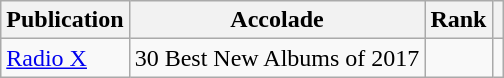<table class="sortable wikitable">
<tr>
<th>Publication</th>
<th>Accolade</th>
<th>Rank</th>
<th class="unsortable"></th>
</tr>
<tr>
<td><a href='#'>Radio X</a></td>
<td>30 Best New Albums of 2017</td>
<td></td>
<td></td>
</tr>
</table>
